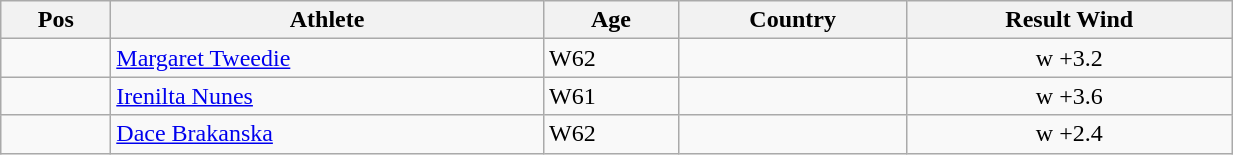<table class="wikitable"  style="text-align:center; width:65%;">
<tr>
<th>Pos</th>
<th>Athlete</th>
<th>Age</th>
<th>Country</th>
<th>Result Wind</th>
</tr>
<tr>
<td align=center></td>
<td align=left><a href='#'>Margaret Tweedie</a></td>
<td align=left>W62</td>
<td align=left></td>
<td>w +3.2</td>
</tr>
<tr>
<td align=center></td>
<td align=left><a href='#'>Irenilta Nunes</a></td>
<td align=left>W61</td>
<td align=left></td>
<td>w +3.6</td>
</tr>
<tr>
<td align=center></td>
<td align=left><a href='#'>Dace Brakanska</a></td>
<td align=left>W62</td>
<td align=left></td>
<td>w +2.4</td>
</tr>
</table>
